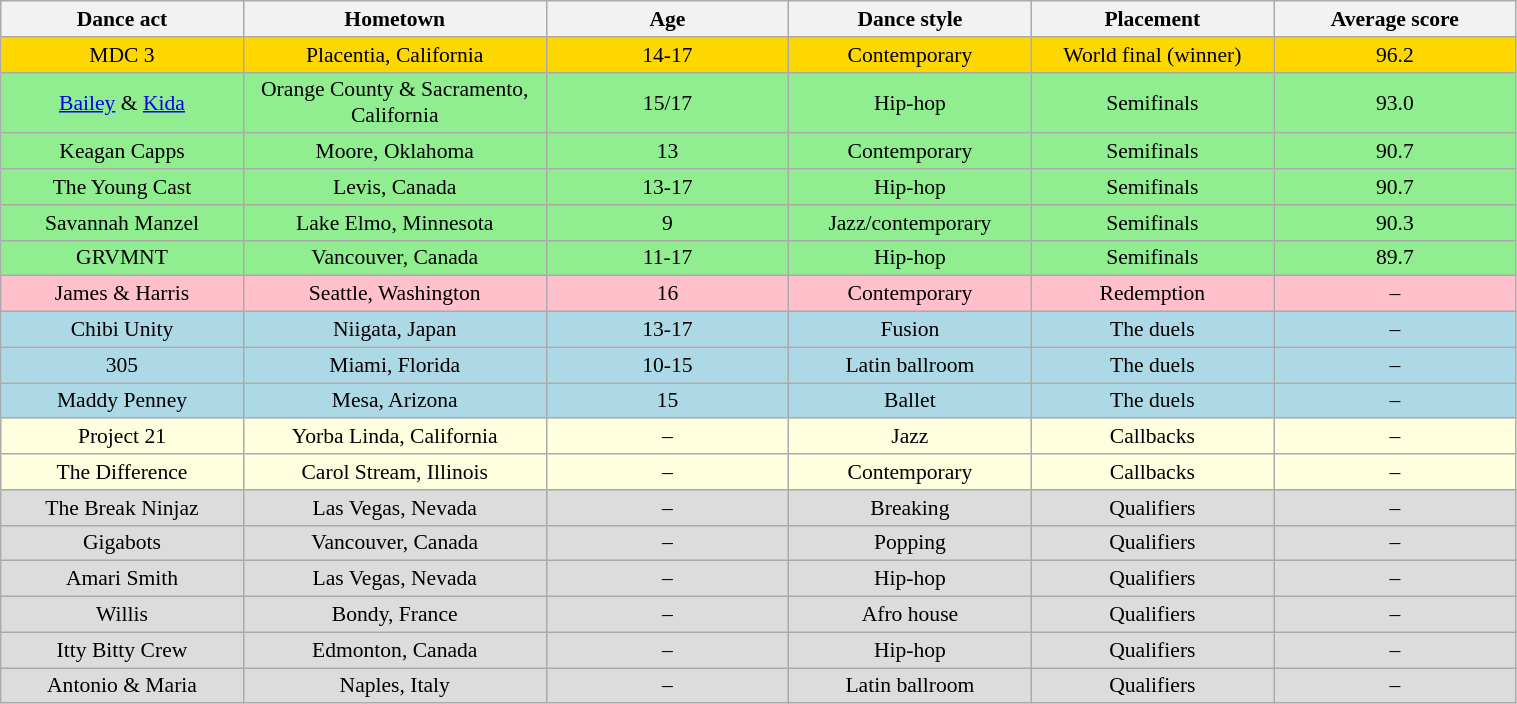<table class="wikitable" style="text-align:center; font-size:90%; border-collapse:collapse;" width=80%>
<tr>
<th width=12%>Dance act</th>
<th width=15%>Hometown</th>
<th width=12%>Age</th>
<th width=12%>Dance style</th>
<th width=12%>Placement</th>
<th width=12%>Average score</th>
</tr>
<tr style="color:black; background:gold;">
<td>MDC 3</td>
<td>Placentia, California</td>
<td>14-17</td>
<td>Contemporary</td>
<td>World final (winner)</td>
<td>96.2</td>
</tr>
<tr style="color:black; background:LightGreen;">
<td><a href='#'>Bailey</a> & <a href='#'>Kida</a></td>
<td>Orange County & Sacramento, California</td>
<td>15/17</td>
<td>Hip-hop</td>
<td>Semifinals</td>
<td>93.0</td>
</tr>
<tr style="color:black; background:LightGreen;">
<td>Keagan Capps</td>
<td>Moore, Oklahoma</td>
<td>13</td>
<td>Contemporary</td>
<td>Semifinals</td>
<td>90.7</td>
</tr>
<tr style="color:black; background:LightGreen;">
<td>The Young Cast </td>
<td>Levis, Canada</td>
<td>13-17</td>
<td>Hip-hop</td>
<td>Semifinals</td>
<td>90.7</td>
</tr>
<tr style="color:black; background:LightGreen;">
<td>Savannah Manzel</td>
<td>Lake Elmo, Minnesota</td>
<td>9</td>
<td>Jazz/contemporary</td>
<td>Semifinals</td>
<td>90.3</td>
</tr>
<tr style="color:black; background:LightGreen;">
<td>GRVMNT </td>
<td>Vancouver, Canada</td>
<td>11-17</td>
<td>Hip-hop</td>
<td>Semifinals</td>
<td>89.7</td>
</tr>
<tr style="color:black; background:Pink;">
<td>James & Harris</td>
<td>Seattle, Washington</td>
<td>16</td>
<td>Contemporary</td>
<td>Redemption</td>
<td>–</td>
</tr>
<tr style="color:black; background:LightBlue;">
<td>Chibi Unity</td>
<td>Niigata, Japan</td>
<td>13-17</td>
<td>Fusion</td>
<td>The duels</td>
<td>–</td>
</tr>
<tr style="color:black; background:LightBlue;">
<td>305 </td>
<td>Miami, Florida</td>
<td>10-15</td>
<td>Latin ballroom</td>
<td>The duels</td>
<td>–</td>
</tr>
<tr style="color:black; background:LightBlue;">
<td>Maddy Penney</td>
<td>Mesa, Arizona</td>
<td>15</td>
<td>Ballet</td>
<td>The duels</td>
<td>–</td>
</tr>
<tr style="color:black; background:LightYellow;">
<td>Project 21 </td>
<td>Yorba Linda, California</td>
<td>–</td>
<td>Jazz</td>
<td>Callbacks</td>
<td>–</td>
</tr>
<tr style="color:black; background:LightYellow;">
<td>The Difference </td>
<td>Carol Stream, Illinois</td>
<td>–</td>
<td>Contemporary</td>
<td>Callbacks</td>
<td>–</td>
</tr>
<tr style="background:#DCDCDC;">
<td>The Break Ninjaz</td>
<td>Las Vegas, Nevada</td>
<td>–</td>
<td>Breaking</td>
<td>Qualifiers</td>
<td>–</td>
</tr>
<tr style="background:#DCDCDC;">
<td>Gigabots</td>
<td>Vancouver, Canada</td>
<td>–</td>
<td>Popping</td>
<td>Qualifiers</td>
<td>–</td>
</tr>
<tr style="background:#DCDCDC;">
<td>Amari Smith</td>
<td>Las Vegas, Nevada</td>
<td>–</td>
<td>Hip-hop</td>
<td>Qualifiers</td>
<td>–</td>
</tr>
<tr style="background:#DCDCDC;">
<td>Willis</td>
<td>Bondy, France</td>
<td>–</td>
<td>Afro house</td>
<td>Qualifiers</td>
<td>–</td>
</tr>
<tr style="background:#DCDCDC;">
<td>Itty Bitty Crew</td>
<td>Edmonton, Canada</td>
<td>–</td>
<td>Hip-hop</td>
<td>Qualifiers</td>
<td>–</td>
</tr>
<tr style="background:#DCDCDC;">
<td>Antonio & Maria</td>
<td>Naples, Italy</td>
<td>–</td>
<td>Latin ballroom</td>
<td>Qualifiers</td>
<td>–</td>
</tr>
</table>
